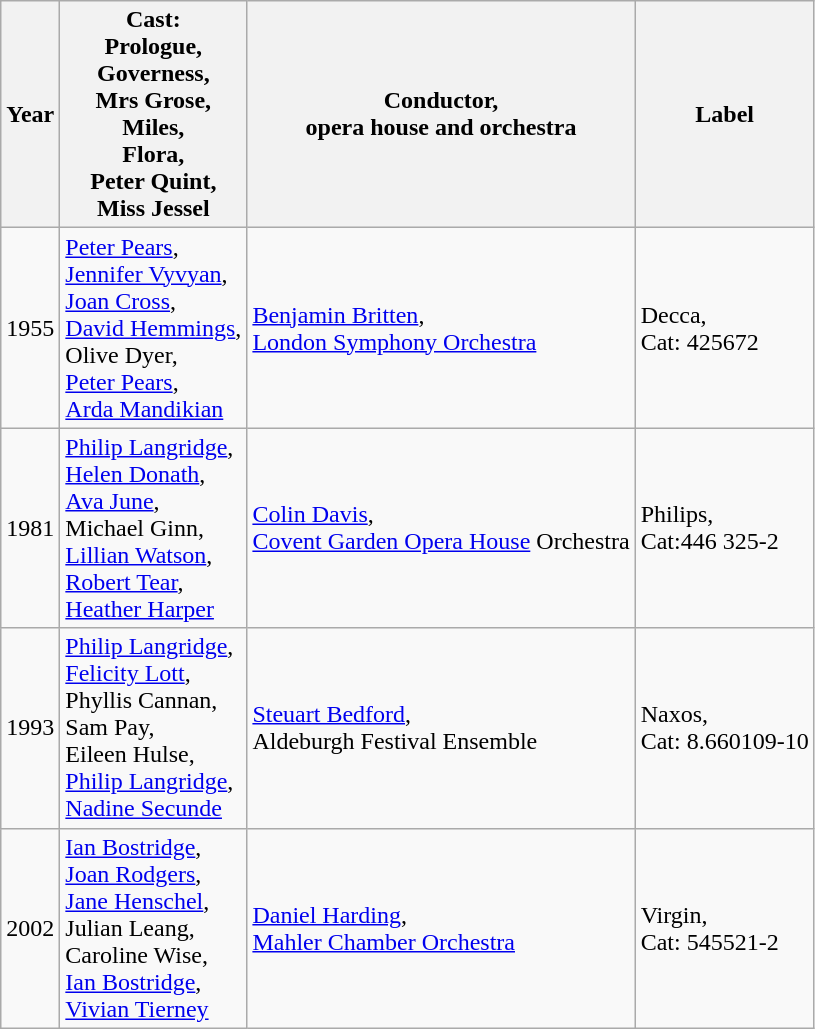<table class="wikitable">
<tr>
<th>Year</th>
<th>Cast:<br>Prologue,<br>Governess,<br>Mrs Grose,<br>Miles,<br>Flora,<br>Peter Quint,<br>Miss Jessel</th>
<th>Conductor,<br>opera house and orchestra</th>
<th>Label</th>
</tr>
<tr>
<td>1955</td>
<td><a href='#'>Peter Pears</a>,<br><a href='#'>Jennifer Vyvyan</a>,<br><a href='#'>Joan Cross</a>,<br><a href='#'>David Hemmings</a>,<br>Olive Dyer,<br><a href='#'>Peter Pears</a>,<br><a href='#'>Arda Mandikian</a></td>
<td><a href='#'>Benjamin Britten</a>,<br><a href='#'>London Symphony Orchestra</a></td>
<td>Decca,<br>Cat: 425672</td>
</tr>
<tr>
<td>1981</td>
<td><a href='#'>Philip Langridge</a>,<br><a href='#'>Helen Donath</a>,<br><a href='#'>Ava June</a>,<br>Michael Ginn,<br><a href='#'>Lillian Watson</a>,<br><a href='#'>Robert Tear</a>,<br><a href='#'>Heather Harper</a></td>
<td><a href='#'>Colin Davis</a>,<br><a href='#'>Covent Garden Opera House</a> Orchestra</td>
<td>Philips,<br>Cat:446 325-2</td>
</tr>
<tr>
<td>1993</td>
<td><a href='#'>Philip Langridge</a>,<br><a href='#'>Felicity Lott</a>,<br>Phyllis Cannan,<br>Sam Pay,<br>Eileen Hulse,<br><a href='#'>Philip Langridge</a>,<br><a href='#'>Nadine Secunde</a></td>
<td><a href='#'>Steuart Bedford</a>,<br>Aldeburgh Festival Ensemble</td>
<td>Naxos,<br>Cat: 8.660109-10</td>
</tr>
<tr>
<td>2002</td>
<td><a href='#'>Ian Bostridge</a>,<br><a href='#'>Joan Rodgers</a>,<br><a href='#'>Jane Henschel</a>,<br>Julian Leang,<br>Caroline Wise,<br><a href='#'>Ian Bostridge</a>,<br><a href='#'>Vivian Tierney</a></td>
<td><a href='#'>Daniel Harding</a>,<br><a href='#'>Mahler Chamber Orchestra</a></td>
<td>Virgin,<br>Cat: 545521-2</td>
</tr>
</table>
